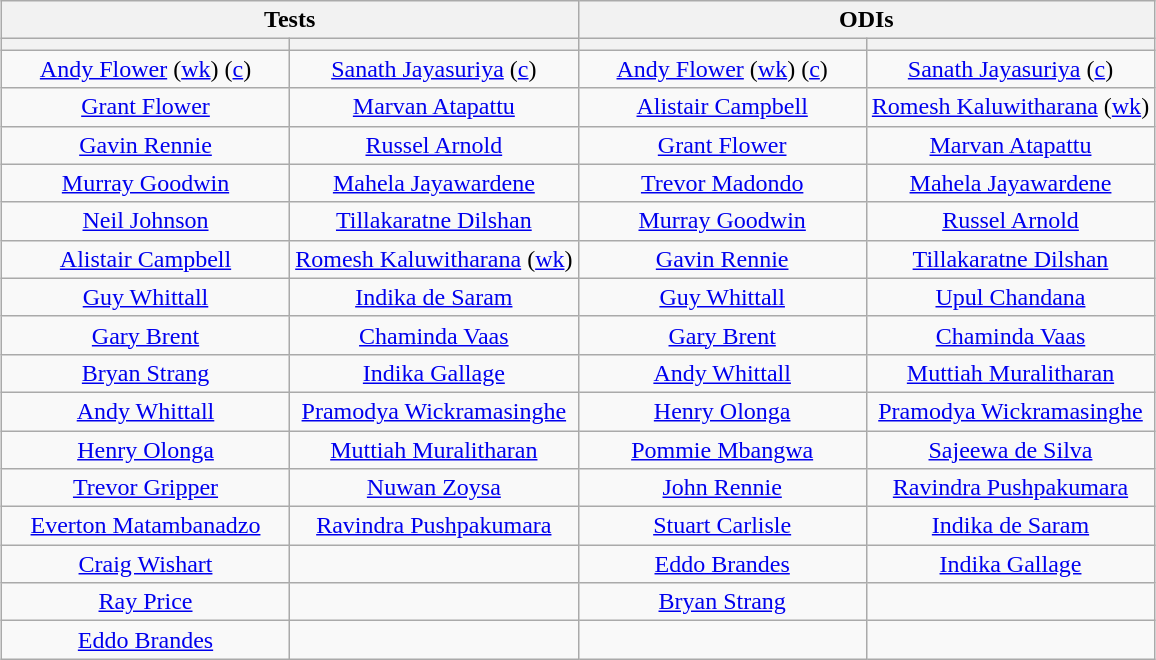<table class="wikitable" style="text-align:center; margin:auto">
<tr>
<th colspan=2>Tests</th>
<th colspan=2>ODIs</th>
</tr>
<tr>
<th style="width:25%"></th>
<th style="width:25%"></th>
<th style="width:25%"></th>
<th style="width:25%"></th>
</tr>
<tr>
<td><a href='#'>Andy Flower</a> (<a href='#'>wk</a>) (<a href='#'>c</a>)</td>
<td><a href='#'>Sanath Jayasuriya</a> (<a href='#'>c</a>)</td>
<td><a href='#'>Andy Flower</a> (<a href='#'>wk</a>) (<a href='#'>c</a>)</td>
<td><a href='#'>Sanath Jayasuriya</a> (<a href='#'>c</a>)</td>
</tr>
<tr>
<td><a href='#'>Grant Flower</a></td>
<td><a href='#'>Marvan Atapattu</a></td>
<td><a href='#'>Alistair Campbell</a></td>
<td><a href='#'>Romesh Kaluwitharana</a> (<a href='#'>wk</a>)</td>
</tr>
<tr>
<td><a href='#'>Gavin Rennie</a></td>
<td><a href='#'>Russel Arnold</a></td>
<td><a href='#'>Grant Flower</a></td>
<td><a href='#'>Marvan Atapattu</a></td>
</tr>
<tr>
<td><a href='#'>Murray Goodwin</a></td>
<td><a href='#'>Mahela Jayawardene</a></td>
<td><a href='#'>Trevor Madondo</a></td>
<td><a href='#'>Mahela Jayawardene</a></td>
</tr>
<tr>
<td><a href='#'>Neil Johnson</a></td>
<td><a href='#'>Tillakaratne Dilshan</a></td>
<td><a href='#'>Murray Goodwin</a></td>
<td><a href='#'>Russel Arnold</a></td>
</tr>
<tr>
<td><a href='#'>Alistair Campbell</a></td>
<td><a href='#'>Romesh Kaluwitharana</a> (<a href='#'>wk</a>)</td>
<td><a href='#'>Gavin Rennie</a></td>
<td><a href='#'>Tillakaratne Dilshan</a></td>
</tr>
<tr>
<td><a href='#'>Guy Whittall</a></td>
<td><a href='#'>Indika de Saram</a></td>
<td><a href='#'>Guy Whittall</a></td>
<td><a href='#'>Upul Chandana</a></td>
</tr>
<tr>
<td><a href='#'>Gary Brent</a></td>
<td><a href='#'>Chaminda Vaas</a></td>
<td><a href='#'>Gary Brent</a></td>
<td><a href='#'>Chaminda Vaas</a></td>
</tr>
<tr>
<td><a href='#'>Bryan Strang</a></td>
<td><a href='#'>Indika Gallage</a></td>
<td><a href='#'>Andy Whittall</a></td>
<td><a href='#'>Muttiah Muralitharan</a></td>
</tr>
<tr>
<td><a href='#'>Andy Whittall</a></td>
<td><a href='#'>Pramodya Wickramasinghe</a></td>
<td><a href='#'>Henry Olonga</a></td>
<td><a href='#'>Pramodya Wickramasinghe</a></td>
</tr>
<tr>
<td><a href='#'>Henry Olonga</a></td>
<td><a href='#'>Muttiah Muralitharan</a></td>
<td><a href='#'>Pommie Mbangwa</a></td>
<td><a href='#'>Sajeewa de Silva</a></td>
</tr>
<tr>
<td><a href='#'>Trevor Gripper</a></td>
<td><a href='#'>Nuwan Zoysa</a></td>
<td><a href='#'>John Rennie</a></td>
<td><a href='#'>Ravindra Pushpakumara</a></td>
</tr>
<tr>
<td><a href='#'>Everton Matambanadzo</a></td>
<td><a href='#'>Ravindra Pushpakumara</a></td>
<td><a href='#'>Stuart Carlisle</a></td>
<td><a href='#'>Indika de Saram</a></td>
</tr>
<tr>
<td><a href='#'>Craig Wishart</a></td>
<td></td>
<td><a href='#'>Eddo Brandes</a></td>
<td><a href='#'>Indika Gallage</a></td>
</tr>
<tr>
<td><a href='#'>Ray Price</a></td>
<td></td>
<td><a href='#'>Bryan Strang</a></td>
<td></td>
</tr>
<tr>
<td><a href='#'>Eddo Brandes</a></td>
<td></td>
<td></td>
<td></td>
</tr>
</table>
